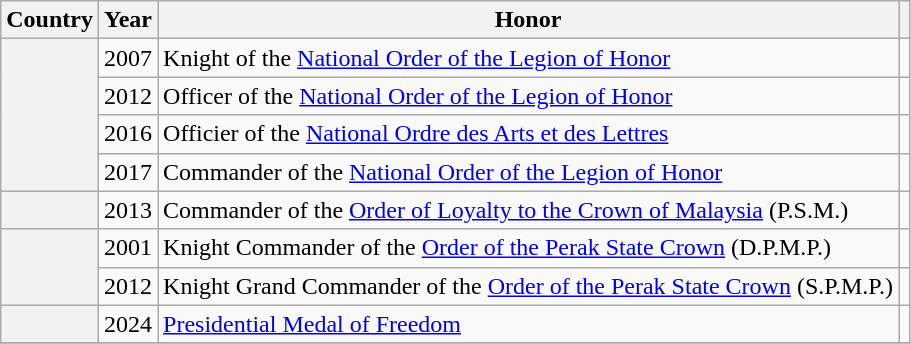<table class="wikitable sortable plainrowheaders">
<tr>
<th scope="col">Country</th>
<th scope="col">Year</th>
<th scope="col">Honor</th>
<th scope="col" class="unsortable"></th>
</tr>
<tr>
<th scope="row" rowspan="4"></th>
<td style="text-align:center;">2007</td>
<td> Knight of the <a href='#'>National Order of the Legion of Honor</a></td>
<td style="text-align:center;"></td>
</tr>
<tr>
<td style="text-align:center;">2012</td>
<td> Officer of the <a href='#'>National Order of the Legion of Honor</a></td>
<td style="text-align:center;"></td>
</tr>
<tr>
<td style="text-align:center;">2016</td>
<td> Officier of the <a href='#'>National Ordre des Arts et des Lettres</a></td>
<td style="text-align:center;"></td>
</tr>
<tr>
<td style="text-align:center;">2017</td>
<td> Commander of the <a href='#'>National Order of the Legion of Honor</a></td>
<td style="text-align:center;"></td>
</tr>
<tr>
<th scope="row"></th>
<td style="text-align:center;">2013</td>
<td> Commander of the <a href='#'>Order of Loyalty to the Crown of Malaysia</a> (P.S.M.)</td>
<td style="text-align:center;"></td>
</tr>
<tr>
<th scope="row" rowspan="2"></th>
<td style="text-align:center;">2001</td>
<td> Knight Commander of the <a href='#'>Order of the Perak State Crown</a> (D.P.M.P.)</td>
<td style="text-align:center;"></td>
</tr>
<tr>
<td style="text-align:center;">2012</td>
<td> Knight Grand Commander of the <a href='#'>Order of the Perak State Crown</a> (S.P.M.P.)</td>
<td style="text-align:center;"></td>
</tr>
<tr>
<th scope="row"></th>
<td style="text-align:center;">2024</td>
<td> <a href='#'>Presidential Medal of Freedom</a></td>
<td style="text-align:center;"></td>
</tr>
<tr>
</tr>
</table>
